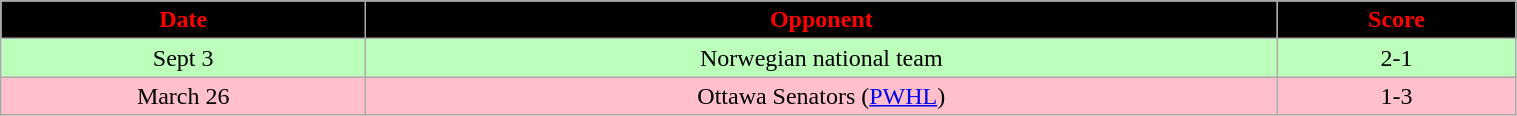<table class="wikitable" style="width:80%;">
<tr style="text-align:center; background:black; color:red;">
<td><strong>Date</strong></td>
<td><strong>Opponent</strong></td>
<td><strong>Score</strong></td>
</tr>
<tr style="text-align:center; background:#bfb;">
<td>Sept 3</td>
<td>Norwegian national team</td>
<td>2-1</td>
</tr>
<tr style="text-align:center; background:pink;">
<td>March 26</td>
<td>Ottawa Senators (<a href='#'>PWHL</a>)</td>
<td>1-3</td>
</tr>
</table>
